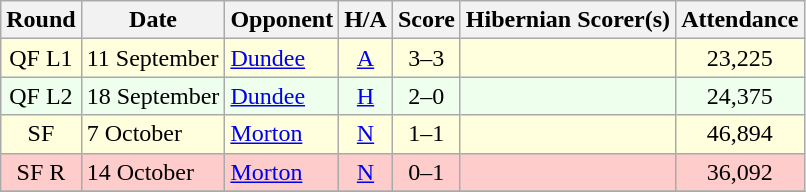<table class="wikitable" style="text-align:center">
<tr>
<th>Round</th>
<th>Date</th>
<th>Opponent</th>
<th>H/A</th>
<th>Score</th>
<th>Hibernian Scorer(s)</th>
<th>Attendance</th>
</tr>
<tr bgcolor=#FFFFDD>
<td>QF L1</td>
<td align=left>11 September</td>
<td align=left><a href='#'>Dundee</a></td>
<td><a href='#'>A</a></td>
<td>3–3</td>
<td align=left></td>
<td>23,225</td>
</tr>
<tr bgcolor=#EEFFEE>
<td>QF L2</td>
<td align=left>18 September</td>
<td align=left><a href='#'>Dundee</a></td>
<td><a href='#'>H</a></td>
<td>2–0</td>
<td align=left></td>
<td>24,375</td>
</tr>
<tr bgcolor=#FFFFDD>
<td>SF</td>
<td align=left>7 October</td>
<td align=left><a href='#'>Morton</a></td>
<td><a href='#'>N</a></td>
<td>1–1</td>
<td align=left></td>
<td>46,894</td>
</tr>
<tr bgcolor=#FFCCCC>
<td>SF R</td>
<td align=left>14 October</td>
<td align=left><a href='#'>Morton</a></td>
<td><a href='#'>N</a></td>
<td>0–1</td>
<td align=left></td>
<td>36,092</td>
</tr>
<tr>
</tr>
</table>
